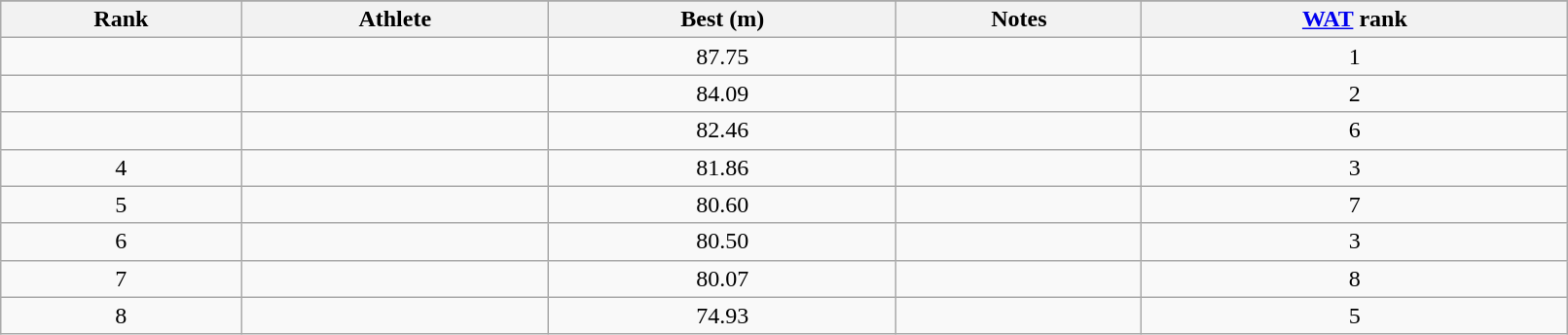<table class="wikitable" width=85%>
<tr>
</tr>
<tr>
<th>Rank</th>
<th>Athlete</th>
<th>Best (m)</th>
<th>Notes</th>
<th><a href='#'>WAT</a> rank</th>
</tr>
<tr align="center">
<td></td>
<td align="left"></td>
<td>87.75</td>
<td></td>
<td>1</td>
</tr>
<tr align="center">
<td></td>
<td align="left"></td>
<td>84.09</td>
<td></td>
<td>2</td>
</tr>
<tr align="center">
<td></td>
<td align="left"></td>
<td>82.46</td>
<td></td>
<td>6</td>
</tr>
<tr align="center">
<td>4</td>
<td align="left"></td>
<td>81.86</td>
<td></td>
<td>3</td>
</tr>
<tr align="center">
<td>5</td>
<td align="left"></td>
<td>80.60</td>
<td></td>
<td>7</td>
</tr>
<tr align="center">
<td>6</td>
<td align="left"></td>
<td>80.50</td>
<td></td>
<td>3</td>
</tr>
<tr align="center">
<td>7</td>
<td align="left"></td>
<td>80.07</td>
<td></td>
<td>8</td>
</tr>
<tr align="center">
<td>8</td>
<td align="left"></td>
<td>74.93</td>
<td></td>
<td>5</td>
</tr>
</table>
